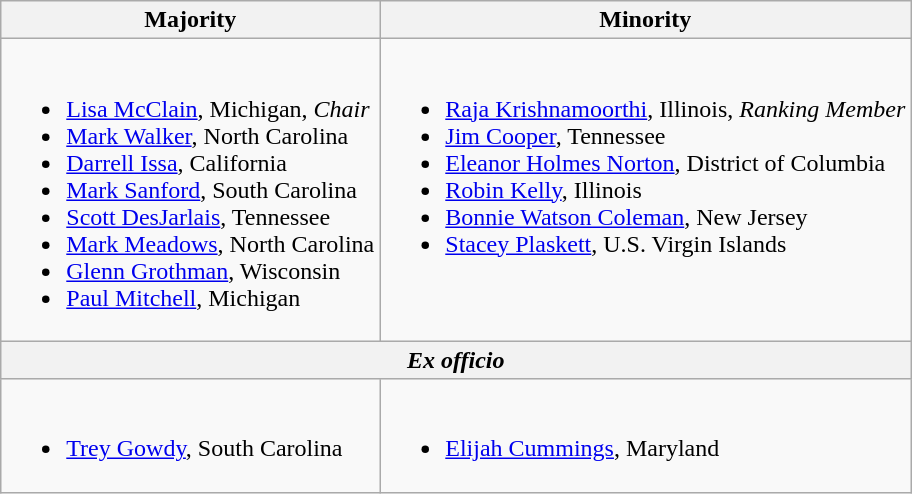<table class=wikitable>
<tr>
<th>Majority</th>
<th>Minority</th>
</tr>
<tr valign=top>
<td><br><ul><li><a href='#'>Lisa McClain</a>, Michigan, <em>Chair</em></li><li><a href='#'>Mark Walker</a>, North Carolina</li><li><a href='#'>Darrell Issa</a>, California</li><li><a href='#'>Mark Sanford</a>, South Carolina</li><li><a href='#'>Scott DesJarlais</a>, Tennessee</li><li><a href='#'>Mark Meadows</a>, North Carolina</li><li><a href='#'>Glenn Grothman</a>, Wisconsin</li><li><a href='#'>Paul Mitchell</a>, Michigan</li></ul></td>
<td><br><ul><li><a href='#'>Raja Krishnamoorthi</a>, Illinois, <em>Ranking Member</em></li><li><a href='#'>Jim Cooper</a>, Tennessee</li><li><a href='#'>Eleanor Holmes Norton</a>, District of Columbia</li><li><a href='#'>Robin Kelly</a>, Illinois</li><li><a href='#'>Bonnie Watson Coleman</a>, New Jersey</li><li><a href='#'>Stacey Plaskett</a>, U.S. Virgin Islands</li></ul></td>
</tr>
<tr>
<th colspan=2><em>Ex officio</em></th>
</tr>
<tr>
<td><br><ul><li><a href='#'>Trey Gowdy</a>, South Carolina</li></ul></td>
<td><br><ul><li><a href='#'>Elijah Cummings</a>, Maryland</li></ul></td>
</tr>
</table>
